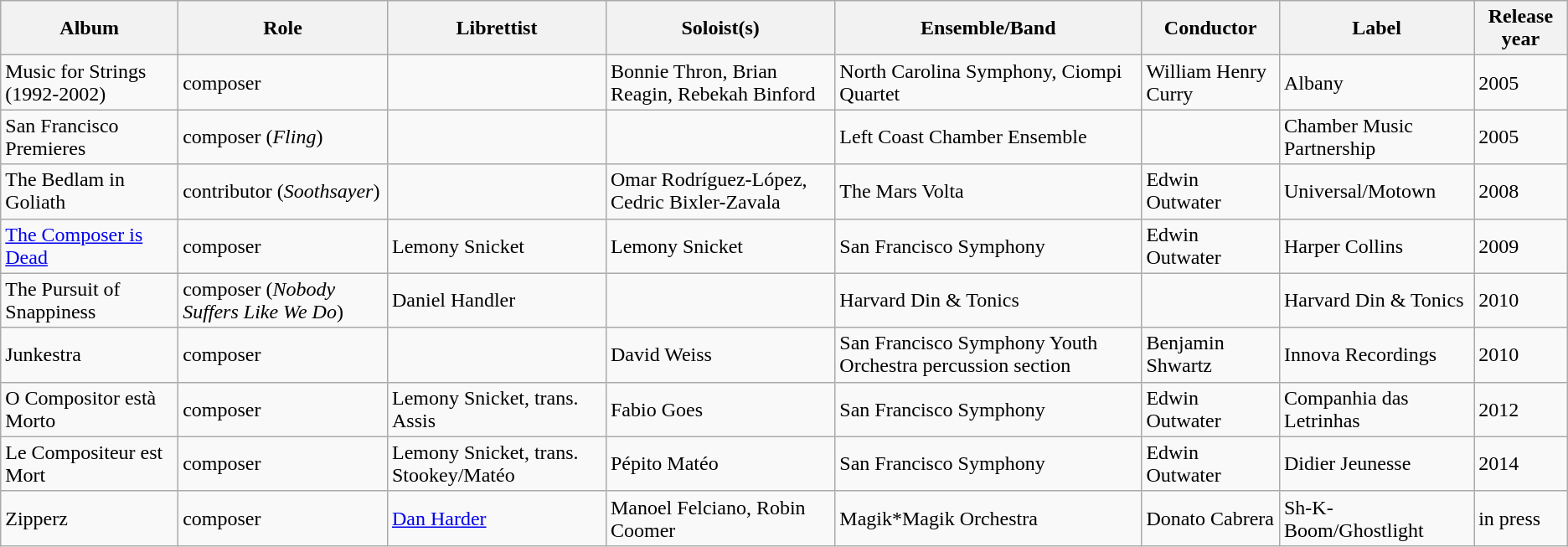<table class="wikitable">
<tr>
<th>Album</th>
<th>Role</th>
<th>Librettist</th>
<th>Soloist(s)</th>
<th>Ensemble/Band</th>
<th>Conductor</th>
<th>Label</th>
<th>Release year</th>
</tr>
<tr>
<td>Music for Strings (1992-2002)</td>
<td>composer</td>
<td></td>
<td>Bonnie Thron, Brian Reagin, Rebekah Binford</td>
<td>North Carolina Symphony, Ciompi Quartet</td>
<td>William Henry Curry</td>
<td>Albany</td>
<td>2005</td>
</tr>
<tr>
<td>San Francisco Premieres</td>
<td>composer (<em>Fling</em>)</td>
<td></td>
<td></td>
<td>Left Coast Chamber Ensemble</td>
<td></td>
<td>Chamber Music Partnership</td>
<td>2005</td>
</tr>
<tr>
<td>The Bedlam in Goliath</td>
<td>contributor (<em>Soothsayer</em>)</td>
<td></td>
<td>Omar Rodríguez-López, Cedric Bixler-Zavala</td>
<td>The Mars Volta</td>
<td>Edwin Outwater</td>
<td>Universal/Motown</td>
<td>2008</td>
</tr>
<tr>
<td><a href='#'>The Composer is Dead</a></td>
<td>composer</td>
<td>Lemony Snicket</td>
<td>Lemony Snicket</td>
<td>San Francisco Symphony</td>
<td>Edwin Outwater</td>
<td>Harper Collins</td>
<td>2009</td>
</tr>
<tr>
<td>The Pursuit of Snappiness</td>
<td>composer (<em>Nobody Suffers Like We Do</em>)</td>
<td>Daniel Handler</td>
<td></td>
<td>Harvard Din & Tonics</td>
<td></td>
<td>Harvard Din & Tonics</td>
<td>2010</td>
</tr>
<tr>
<td>Junkestra</td>
<td>composer</td>
<td></td>
<td>David Weiss</td>
<td>San Francisco Symphony Youth Orchestra percussion section</td>
<td>Benjamin Shwartz</td>
<td>Innova Recordings</td>
<td>2010</td>
</tr>
<tr>
<td>O Compositor està Morto</td>
<td>composer</td>
<td>Lemony Snicket, trans. Assis</td>
<td>Fabio Goes</td>
<td>San Francisco Symphony</td>
<td>Edwin Outwater</td>
<td>Companhia das Letrinhas</td>
<td>2012</td>
</tr>
<tr>
<td>Le Compositeur est Mort</td>
<td>composer</td>
<td>Lemony Snicket, trans. Stookey/Matéo</td>
<td>Pépito Matéo</td>
<td>San Francisco Symphony</td>
<td>Edwin Outwater</td>
<td>Didier Jeunesse</td>
<td>2014</td>
</tr>
<tr>
<td>Zipperz</td>
<td>composer</td>
<td><a href='#'>Dan Harder</a></td>
<td>Manoel Felciano, Robin Coomer</td>
<td>Magik*Magik Orchestra</td>
<td>Donato Cabrera</td>
<td>Sh-K-Boom/Ghostlight</td>
<td>in press</td>
</tr>
</table>
